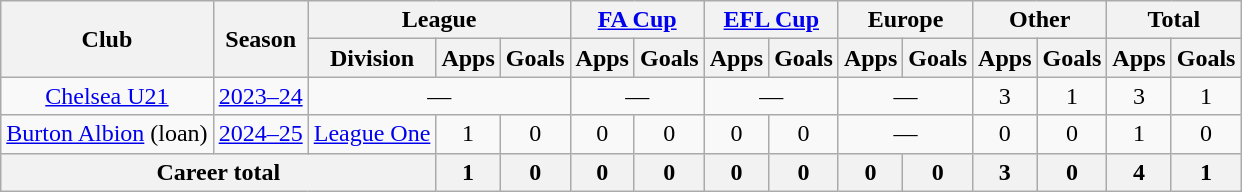<table class=wikitable style=text-align:center>
<tr>
<th rowspan=2>Club</th>
<th rowspan=2>Season</th>
<th colspan=3>League</th>
<th colspan=2><a href='#'>FA Cup</a></th>
<th colspan=2><a href='#'>EFL Cup</a></th>
<th colspan=2>Europe</th>
<th colspan=2>Other</th>
<th colspan=2>Total</th>
</tr>
<tr>
<th>Division</th>
<th>Apps</th>
<th>Goals</th>
<th>Apps</th>
<th>Goals</th>
<th>Apps</th>
<th>Goals</th>
<th>Apps</th>
<th>Goals</th>
<th>Apps</th>
<th>Goals</th>
<th>Apps</th>
<th>Goals</th>
</tr>
<tr>
<td><a href='#'>Chelsea U21</a></td>
<td><a href='#'>2023–24</a></td>
<td colspan=3>—</td>
<td colspan=2>—</td>
<td colspan=2>—</td>
<td colspan=2>—</td>
<td>3</td>
<td>1</td>
<td>3</td>
<td>1</td>
</tr>
<tr>
<td><a href='#'>Burton Albion</a> (loan)</td>
<td><a href='#'>2024–25</a></td>
<td><a href='#'>League One</a></td>
<td>1</td>
<td>0</td>
<td>0</td>
<td>0</td>
<td>0</td>
<td>0</td>
<td colspan=2>—</td>
<td>0</td>
<td>0</td>
<td>1</td>
<td>0</td>
</tr>
<tr>
<th colspan=3>Career total</th>
<th>1</th>
<th>0</th>
<th>0</th>
<th>0</th>
<th>0</th>
<th>0</th>
<th>0</th>
<th>0</th>
<th>3</th>
<th>0</th>
<th>4</th>
<th>1</th>
</tr>
</table>
